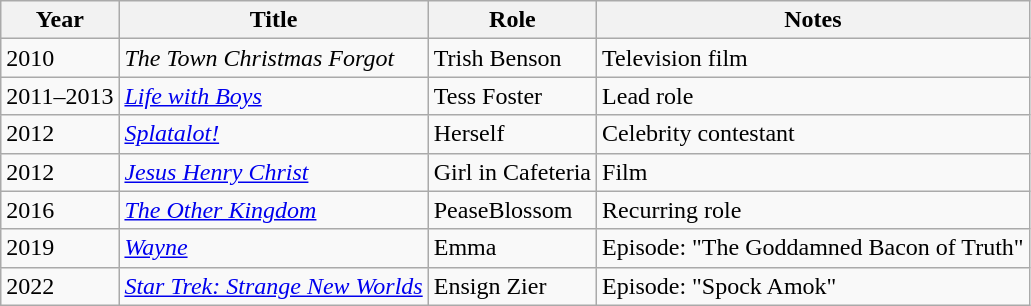<table class="wikitable">
<tr>
<th>Year</th>
<th>Title</th>
<th>Role</th>
<th>Notes</th>
</tr>
<tr>
<td>2010</td>
<td><em>The Town Christmas Forgot</em></td>
<td>Trish Benson</td>
<td>Television film</td>
</tr>
<tr>
<td>2011–2013</td>
<td><em><a href='#'>Life with Boys</a></em></td>
<td>Tess Foster</td>
<td>Lead role</td>
</tr>
<tr>
<td>2012</td>
<td><em><a href='#'>Splatalot!</a></em></td>
<td>Herself</td>
<td>Celebrity contestant</td>
</tr>
<tr>
<td>2012</td>
<td><em><a href='#'>Jesus Henry Christ</a></em></td>
<td>Girl in Cafeteria</td>
<td>Film</td>
</tr>
<tr>
<td>2016</td>
<td><em><a href='#'>The Other Kingdom</a></em></td>
<td>PeaseBlossom</td>
<td>Recurring role</td>
</tr>
<tr>
<td>2019</td>
<td><em><a href='#'>Wayne</a></em></td>
<td>Emma</td>
<td>Episode: "The Goddamned Bacon of Truth"</td>
</tr>
<tr>
<td>2022</td>
<td><em><a href='#'>Star Trek: Strange New Worlds</a></em></td>
<td>Ensign Zier</td>
<td>Episode: "Spock Amok"</td>
</tr>
</table>
